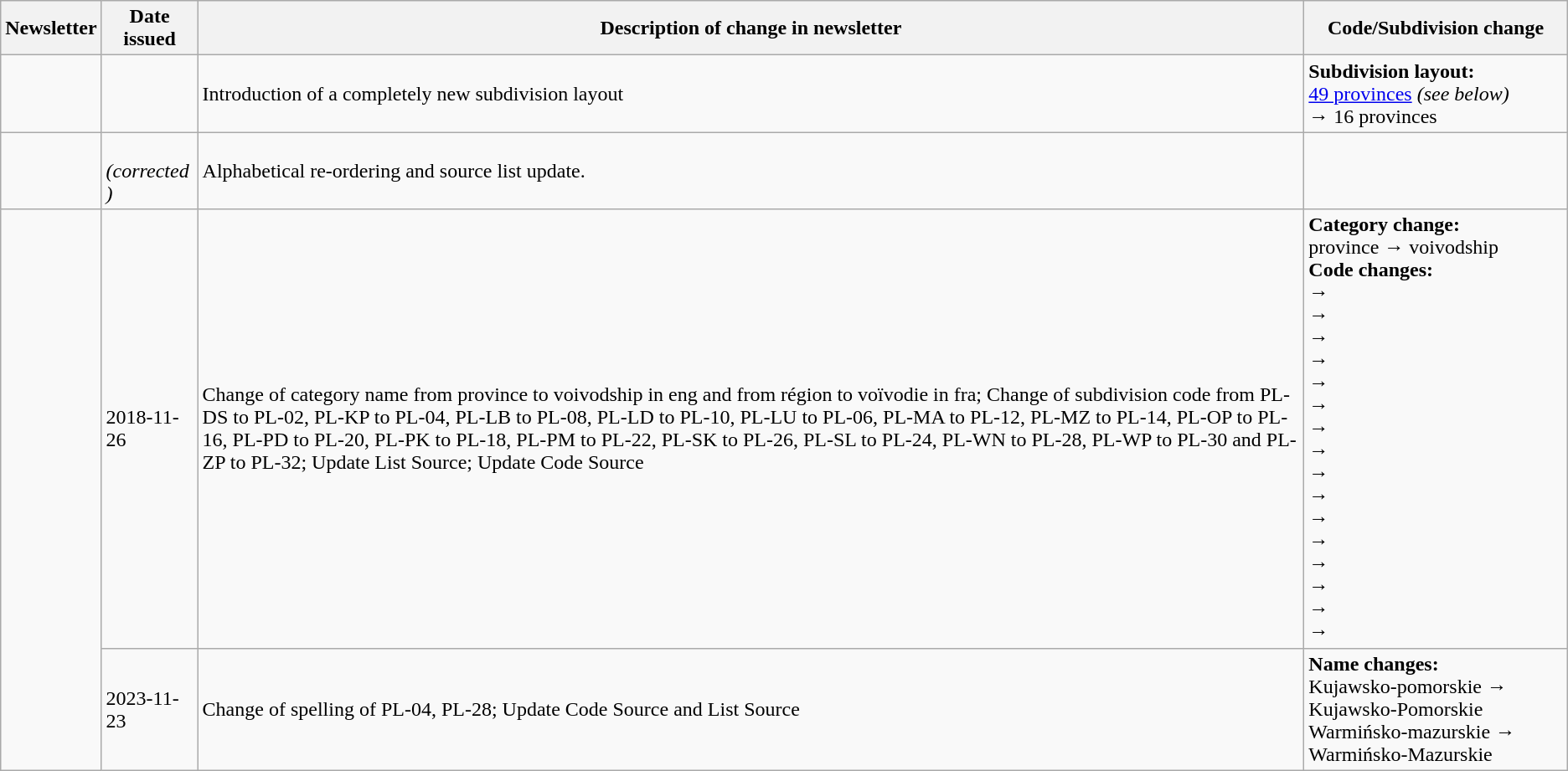<table class="wikitable">
<tr>
<th>Newsletter</th>
<th>Date issued</th>
<th>Description of change in newsletter</th>
<th>Code/Subdivision change</th>
</tr>
<tr>
<td id="I-1"></td>
<td></td>
<td>Introduction of a completely new subdivision layout</td>
<td style=white-space:nowrap><strong>Subdivision layout:</strong><br> <a href='#'>49 provinces</a> <em>(see below)</em><br> → 16 provinces</td>
</tr>
<tr>
<td id="II-3"></td>
<td><br> <em>(corrected<br> )</em></td>
<td>Alphabetical re-ordering and source list update.</td>
<td></td>
</tr>
<tr>
<td rowspan="2"></td>
<td>2018-11-26</td>
<td>Change of category name from province to voivodship in eng and from région to voïvodie in fra; Change of subdivision code from PL-DS to PL-02, PL-KP to PL-04, PL-LB to PL-08, PL-LD to PL-10, PL-LU to PL-06, PL-MA to PL-12, PL-MZ to PL-14, PL-OP to PL-16, PL-PD to PL-20, PL-PK to PL-18, PL-PM to PL-22, PL-SK to PL-26, PL-SL to PL-24, PL-WN to PL-28, PL-WP to PL-30 and PL-ZP to PL-32; Update List Source; Update Code Source</td>
<td><strong>Category change:</strong><br>province  → voivodship<br><strong>Code changes:</strong><br> → <br> → <br> → <br> → <br> → <br> → <br> → <br> → <br> → <br> → <br> → <br> → <br> → <br> → <br> → <br> → </td>
</tr>
<tr>
<td>2023-11-23</td>
<td>Change of spelling of PL-04, PL-28; Update Code Source and List Source</td>
<td><strong>Name changes:</strong><br> Kujawsko-pomorskie → Kujawsko-Pomorskie<br> Warmińsko-mazurskie → Warmińsko-Mazurskie</td>
</tr>
</table>
